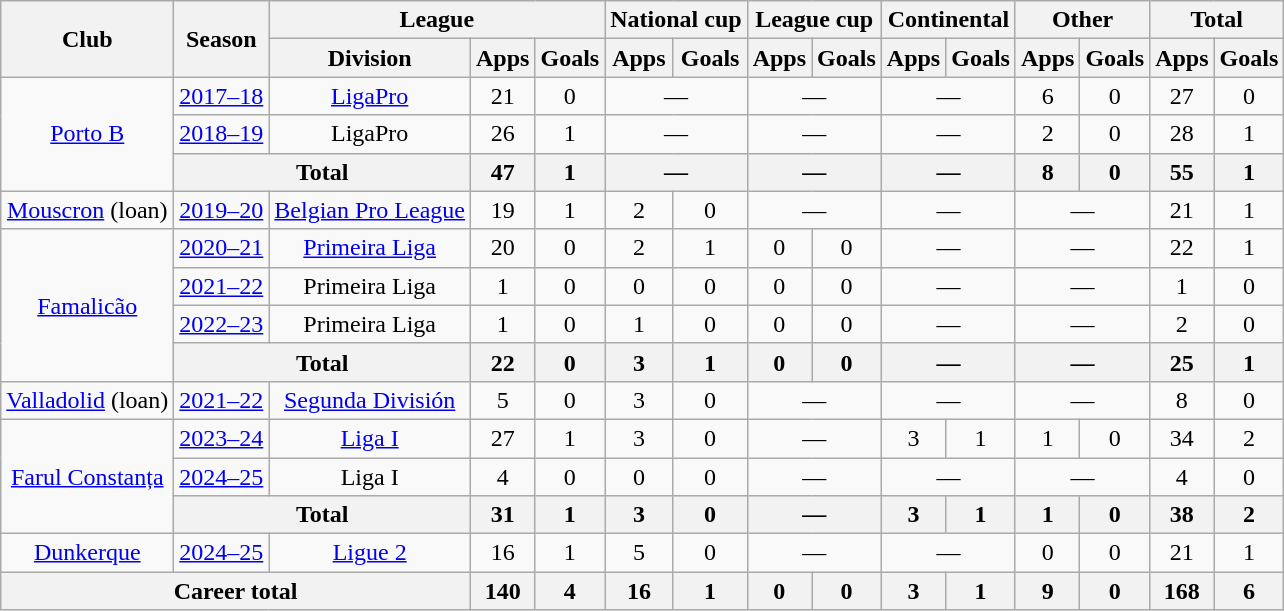<table class="wikitable" style="text-align:center">
<tr>
<th rowspan="2">Club</th>
<th rowspan="2">Season</th>
<th colspan="3">League</th>
<th colspan="2">National cup</th>
<th colspan="2">League cup</th>
<th colspan="2">Continental</th>
<th colspan="2">Other</th>
<th colspan="2">Total</th>
</tr>
<tr>
<th>Division</th>
<th>Apps</th>
<th>Goals</th>
<th>Apps</th>
<th>Goals</th>
<th>Apps</th>
<th>Goals</th>
<th>Apps</th>
<th>Goals</th>
<th>Apps</th>
<th>Goals</th>
<th>Apps</th>
<th>Goals</th>
</tr>
<tr>
<td rowspan="3"><a href='#'>Porto B</a></td>
<td><a href='#'>2017–18</a></td>
<td><a href='#'>LigaPro</a></td>
<td>21</td>
<td>0</td>
<td colspan="2">—</td>
<td colspan="2">—</td>
<td colspan="2">—</td>
<td>6</td>
<td>0</td>
<td>27</td>
<td>0</td>
</tr>
<tr>
<td><a href='#'>2018–19</a></td>
<td>LigaPro</td>
<td>26</td>
<td>1</td>
<td colspan="2">—</td>
<td colspan="2">—</td>
<td colspan="2">—</td>
<td>2</td>
<td>0</td>
<td>28</td>
<td>1</td>
</tr>
<tr>
<th colspan="2">Total</th>
<th>47</th>
<th>1</th>
<th colspan="2">—</th>
<th colspan="2">—</th>
<th colspan="2">—</th>
<th>8</th>
<th>0</th>
<th>55</th>
<th>1</th>
</tr>
<tr>
<td><a href='#'>Mouscron</a> (loan)</td>
<td><a href='#'>2019–20</a></td>
<td><a href='#'>Belgian Pro League</a></td>
<td>19</td>
<td>1</td>
<td>2</td>
<td>0</td>
<td colspan="2">—</td>
<td colspan="2">—</td>
<td colspan="2">—</td>
<td>21</td>
<td>1</td>
</tr>
<tr>
<td rowspan="4"><a href='#'>Famalicão</a></td>
<td><a href='#'>2020–21</a></td>
<td><a href='#'>Primeira Liga</a></td>
<td>20</td>
<td>0</td>
<td>2</td>
<td>1</td>
<td>0</td>
<td>0</td>
<td colspan="2">—</td>
<td colspan="2">—</td>
<td>22</td>
<td>1</td>
</tr>
<tr>
<td><a href='#'>2021–22</a></td>
<td>Primeira Liga</td>
<td>1</td>
<td>0</td>
<td>0</td>
<td>0</td>
<td>0</td>
<td>0</td>
<td colspan="2">—</td>
<td colspan="2">—</td>
<td>1</td>
<td>0</td>
</tr>
<tr>
<td><a href='#'>2022–23</a></td>
<td>Primeira Liga</td>
<td>1</td>
<td>0</td>
<td>1</td>
<td>0</td>
<td>0</td>
<td>0</td>
<td colspan="2">—</td>
<td colspan="2">—</td>
<td>2</td>
<td>0</td>
</tr>
<tr>
<th colspan="2">Total</th>
<th>22</th>
<th>0</th>
<th>3</th>
<th>1</th>
<th>0</th>
<th>0</th>
<th colspan="2">—</th>
<th colspan="2">—</th>
<th>25</th>
<th>1</th>
</tr>
<tr>
<td><a href='#'>Valladolid</a> (loan)</td>
<td><a href='#'>2021–22</a></td>
<td><a href='#'>Segunda División</a></td>
<td>5</td>
<td>0</td>
<td>3</td>
<td>0</td>
<td colspan="2">—</td>
<td colspan="2">—</td>
<td colspan="2">—</td>
<td>8</td>
<td>0</td>
</tr>
<tr>
<td rowspan="3"><a href='#'>Farul Constanța</a></td>
<td><a href='#'>2023–24</a></td>
<td><a href='#'>Liga I</a></td>
<td>27</td>
<td>1</td>
<td>3</td>
<td>0</td>
<td colspan="2">—</td>
<td>3</td>
<td>1</td>
<td>1</td>
<td>0</td>
<td>34</td>
<td>2</td>
</tr>
<tr>
<td><a href='#'>2024–25</a></td>
<td>Liga I</td>
<td>4</td>
<td>0</td>
<td>0</td>
<td>0</td>
<td colspan="2">—</td>
<td colspan="2">—</td>
<td colspan="2">—</td>
<td>4</td>
<td>0</td>
</tr>
<tr>
<th colspan="2">Total</th>
<th>31</th>
<th>1</th>
<th>3</th>
<th>0</th>
<th colspan="2">—</th>
<th>3</th>
<th>1</th>
<th>1</th>
<th>0</th>
<th>38</th>
<th>2</th>
</tr>
<tr>
<td><a href='#'>Dunkerque</a></td>
<td><a href='#'>2024–25</a></td>
<td><a href='#'>Ligue 2</a></td>
<td>16</td>
<td>1</td>
<td>5</td>
<td>0</td>
<td colspan="2">—</td>
<td colspan="2">—</td>
<td>0</td>
<td>0</td>
<td>21</td>
<td>1</td>
</tr>
<tr>
<th colspan="3">Career total</th>
<th>140</th>
<th>4</th>
<th>16</th>
<th>1</th>
<th>0</th>
<th>0</th>
<th>3</th>
<th>1</th>
<th>9</th>
<th>0</th>
<th>168</th>
<th>6</th>
</tr>
</table>
